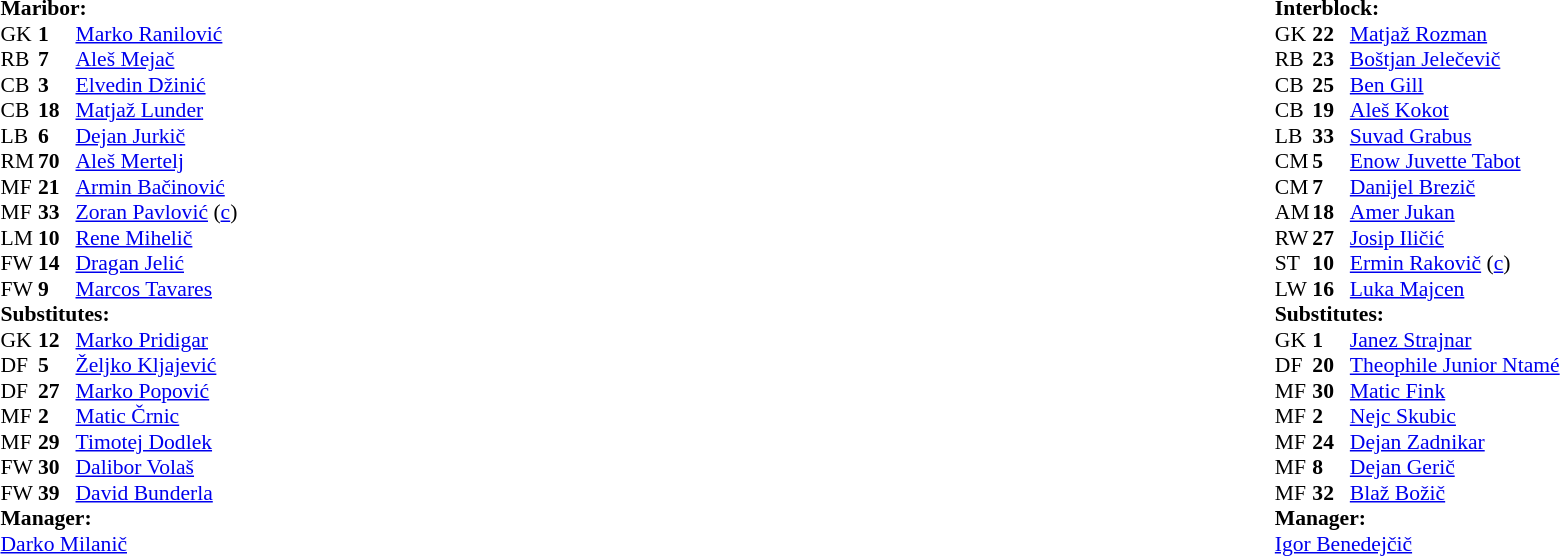<table width="100%">
<tr>
<td valign="top" width="50%"><br><table style="font-size: 90%" cellspacing="0" cellpadding="0">
<tr>
<td colspan="4"><strong>Maribor:</strong></td>
</tr>
<tr>
<th width="25"></th>
<th width="25"></th>
</tr>
<tr>
<td>GK</td>
<td><strong>1</strong></td>
<td> <a href='#'>Marko Ranilović</a></td>
</tr>
<tr>
<td>RB</td>
<td><strong>7</strong></td>
<td> <a href='#'>Aleš Mejač</a></td>
<td></td>
<td></td>
</tr>
<tr>
<td>CB</td>
<td><strong>3</strong></td>
<td> <a href='#'>Elvedin Džinić</a></td>
</tr>
<tr>
<td>CB</td>
<td><strong>18</strong></td>
<td> <a href='#'>Matjaž Lunder</a></td>
</tr>
<tr>
<td>LB</td>
<td><strong>6</strong></td>
<td> <a href='#'>Dejan Jurkič</a></td>
</tr>
<tr>
<td>RM</td>
<td><strong>70</strong></td>
<td> <a href='#'>Aleš Mertelj</a></td>
<td></td>
<td></td>
</tr>
<tr>
<td>MF</td>
<td><strong>21</strong></td>
<td> <a href='#'>Armin Bačinović</a></td>
<td></td>
</tr>
<tr>
<td>MF</td>
<td><strong>33</strong></td>
<td> <a href='#'>Zoran Pavlović</a> (<a href='#'>c</a>)</td>
<td></td>
</tr>
<tr>
<td>LM</td>
<td><strong>10</strong></td>
<td> <a href='#'>Rene Mihelič</a></td>
<td></td>
</tr>
<tr>
<td>FW</td>
<td><strong>14</strong></td>
<td> <a href='#'>Dragan Jelić</a></td>
<td></td>
<td></td>
</tr>
<tr>
<td>FW</td>
<td><strong>9</strong></td>
<td> <a href='#'>Marcos Tavares</a></td>
</tr>
<tr>
<td colspan=4><strong>Substitutes:</strong></td>
</tr>
<tr>
<td>GK</td>
<td><strong>12</strong></td>
<td> <a href='#'>Marko Pridigar</a></td>
</tr>
<tr>
<td>DF</td>
<td><strong>5</strong></td>
<td> <a href='#'>Željko Kljajević</a></td>
</tr>
<tr>
<td>DF</td>
<td><strong>27</strong></td>
<td> <a href='#'>Marko Popović</a></td>
<td></td>
<td></td>
</tr>
<tr>
<td>MF</td>
<td><strong>2</strong></td>
<td> <a href='#'>Matic Črnic</a></td>
</tr>
<tr>
<td>MF</td>
<td><strong>29</strong></td>
<td> <a href='#'>Timotej Dodlek</a></td>
</tr>
<tr>
<td>FW</td>
<td><strong>30</strong></td>
<td> <a href='#'>Dalibor Volaš</a></td>
<td></td>
<td></td>
</tr>
<tr>
<td>FW</td>
<td><strong>39</strong></td>
<td> <a href='#'>David Bunderla</a></td>
<td></td>
<td></td>
</tr>
<tr>
<td colspan=4><strong>Manager:</strong></td>
</tr>
<tr>
<td colspan="4"> <a href='#'>Darko Milanič</a></td>
</tr>
</table>
</td>
<td valign="top" width="50%"><br><table style="font-size: 90%" cellspacing="0" cellpadding="0" align=center>
<tr>
<td colspan="4"><strong>Interblock:</strong></td>
</tr>
<tr>
<th width="25"></th>
<th width="25"></th>
</tr>
<tr>
<td>GK</td>
<td><strong>22</strong></td>
<td> <a href='#'>Matjaž Rozman</a></td>
</tr>
<tr>
<td>RB</td>
<td><strong>23</strong></td>
<td> <a href='#'>Boštjan Jelečevič</a></td>
</tr>
<tr>
<td>CB</td>
<td><strong>25</strong></td>
<td> <a href='#'>Ben Gill</a></td>
<td></td>
</tr>
<tr>
<td>CB</td>
<td><strong>19</strong></td>
<td> <a href='#'>Aleš Kokot</a></td>
</tr>
<tr>
<td>LB</td>
<td><strong>33</strong></td>
<td> <a href='#'>Suvad Grabus</a></td>
</tr>
<tr>
<td>CM</td>
<td><strong>5</strong></td>
<td> <a href='#'>Enow Juvette Tabot</a></td>
</tr>
<tr>
<td>CM</td>
<td><strong>7</strong></td>
<td> <a href='#'>Danijel Brezič</a></td>
<td></td>
</tr>
<tr>
<td>AM</td>
<td><strong>18</strong></td>
<td> <a href='#'>Amer Jukan</a></td>
<td></td>
<td></td>
</tr>
<tr>
<td>RW</td>
<td><strong>27</strong></td>
<td> <a href='#'>Josip Iličić</a></td>
<td></td>
</tr>
<tr>
<td>ST</td>
<td><strong>10</strong></td>
<td> <a href='#'>Ermin Rakovič</a> (<a href='#'>c</a>)</td>
<td></td>
<td></td>
</tr>
<tr>
<td>LW</td>
<td><strong>16</strong></td>
<td> <a href='#'>Luka Majcen</a></td>
<td></td>
<td></td>
</tr>
<tr>
<td colspan=4><strong>Substitutes:</strong></td>
</tr>
<tr>
<td>GK</td>
<td><strong>1</strong></td>
<td> <a href='#'>Janez Strajnar</a></td>
</tr>
<tr>
<td>DF</td>
<td><strong>20</strong></td>
<td> <a href='#'>Theophile Junior Ntamé</a></td>
</tr>
<tr>
<td>MF</td>
<td><strong>30</strong></td>
<td> <a href='#'>Matic Fink</a></td>
</tr>
<tr>
<td>MF</td>
<td><strong>2</strong></td>
<td> <a href='#'>Nejc Skubic</a></td>
</tr>
<tr>
<td>MF</td>
<td><strong>24</strong></td>
<td> <a href='#'>Dejan Zadnikar</a></td>
<td></td>
<td></td>
</tr>
<tr>
<td>MF</td>
<td><strong>8</strong></td>
<td> <a href='#'>Dejan Gerič</a></td>
<td></td>
<td></td>
</tr>
<tr>
<td>MF</td>
<td><strong>32</strong></td>
<td> <a href='#'>Blaž Božič</a></td>
<td></td>
<td></td>
</tr>
<tr>
<td colspan=4><strong>Manager:</strong></td>
</tr>
<tr>
<td colspan="4"> <a href='#'>Igor Benedejčič</a></td>
</tr>
</table>
</td>
</tr>
</table>
